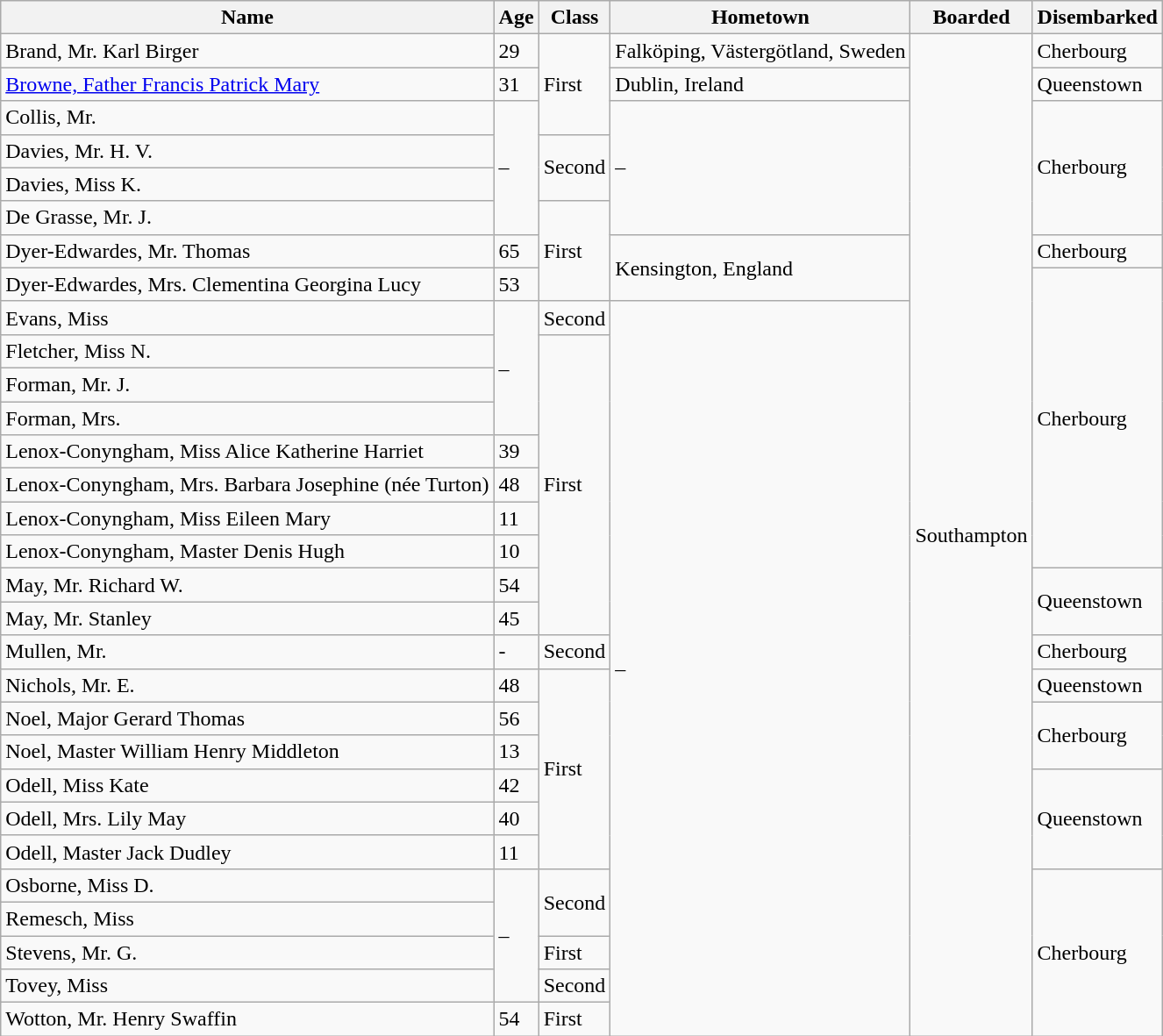<table class="sortable wikitable">
<tr>
<th>Name</th>
<th>Age</th>
<th>Class</th>
<th>Hometown</th>
<th>Boarded</th>
<th>Disembarked</th>
</tr>
<tr>
<td>Brand, Mr. Karl Birger</td>
<td>29</td>
<td rowspan="3">First</td>
<td>Falköping, Västergötland, Sweden</td>
<td rowspan="30">Southampton</td>
<td>Cherbourg</td>
</tr>
<tr>
<td><a href='#'>Browne, Father Francis Patrick Mary</a></td>
<td>31</td>
<td>Dublin, Ireland</td>
<td>Queenstown</td>
</tr>
<tr>
<td>Collis, Mr.</td>
<td rowspan="4">–</td>
<td rowspan="4">–</td>
<td rowspan="4">Cherbourg</td>
</tr>
<tr>
<td>Davies, Mr. H. V.</td>
<td rowspan="2">Second</td>
</tr>
<tr>
<td>Davies, Miss K.</td>
</tr>
<tr>
<td>De Grasse, Mr. J.</td>
<td rowspan="3">First</td>
</tr>
<tr>
<td>Dyer-Edwardes, Mr. Thomas</td>
<td>65</td>
<td rowspan="2">Kensington, England</td>
<td>Cherbourg</td>
</tr>
<tr>
<td>Dyer-Edwardes, Mrs. Clementina Georgina Lucy</td>
<td>53</td>
<td rowspan="9">Cherbourg</td>
</tr>
<tr>
<td>Evans, Miss</td>
<td rowspan="4">–</td>
<td>Second</td>
<td rowspan="22">–</td>
</tr>
<tr>
<td>Fletcher, Miss N.</td>
<td rowspan="9">First</td>
</tr>
<tr>
<td>Forman, Mr. J.</td>
</tr>
<tr>
<td>Forman, Mrs.</td>
</tr>
<tr>
<td>Lenox-Conyngham, Miss Alice Katherine Harriet</td>
<td>39</td>
</tr>
<tr>
<td>Lenox-Conyngham, Mrs. Barbara Josephine (née Turton)</td>
<td>48</td>
</tr>
<tr>
<td>Lenox-Conyngham, Miss Eileen Mary</td>
<td>11</td>
</tr>
<tr>
<td>Lenox-Conyngham, Master Denis Hugh</td>
<td>10</td>
</tr>
<tr>
<td>May, Mr. Richard W.</td>
<td>54</td>
<td rowspan="2">Queenstown</td>
</tr>
<tr>
<td>May, Mr. Stanley</td>
<td>45</td>
</tr>
<tr>
<td>Mullen, Mr.</td>
<td>-</td>
<td>Second</td>
<td>Cherbourg</td>
</tr>
<tr>
<td>Nichols, Mr. E.</td>
<td>48</td>
<td rowspan="6">First</td>
<td>Queenstown</td>
</tr>
<tr>
<td>Noel, Major Gerard Thomas</td>
<td>56</td>
<td rowspan="2">Cherbourg</td>
</tr>
<tr>
<td>Noel, Master William Henry Middleton</td>
<td>13</td>
</tr>
<tr>
<td>Odell, Miss Kate</td>
<td>42</td>
<td rowspan="3">Queenstown</td>
</tr>
<tr>
<td>Odell, Mrs. Lily May</td>
<td>40</td>
</tr>
<tr>
<td>Odell, Master Jack Dudley</td>
<td>11</td>
</tr>
<tr>
<td>Osborne, Miss D.</td>
<td rowspan="4">–</td>
<td rowspan="2">Second</td>
<td rowspan="5">Cherbourg</td>
</tr>
<tr>
<td>Remesch, Miss</td>
</tr>
<tr>
<td>Stevens, Mr. G.</td>
<td>First</td>
</tr>
<tr>
<td>Tovey, Miss</td>
<td>Second</td>
</tr>
<tr>
<td>Wotton, Mr. Henry Swaffin</td>
<td>54</td>
<td>First</td>
</tr>
</table>
